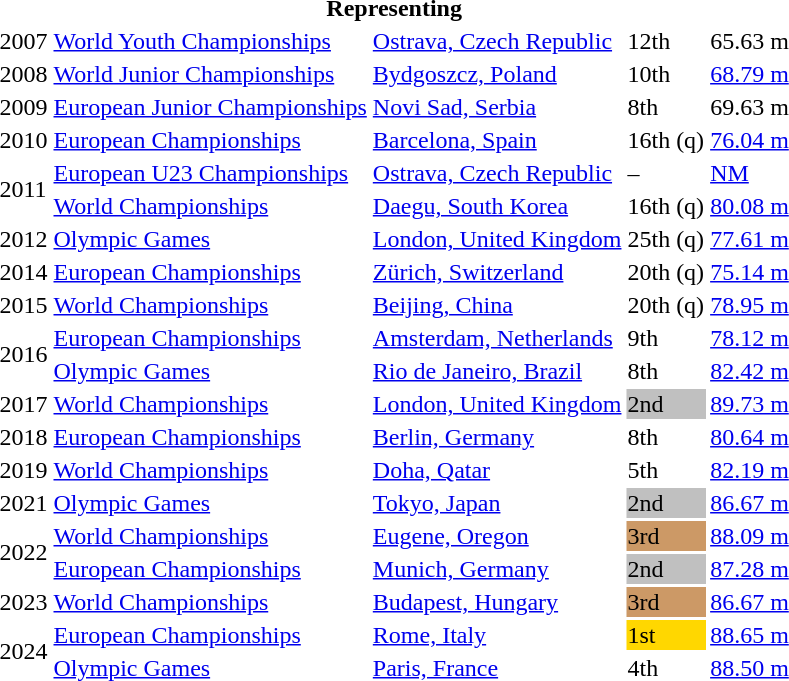<table>
<tr>
<th colspan="5">Representing </th>
</tr>
<tr>
<td>2007</td>
<td><a href='#'>World Youth Championships</a></td>
<td><a href='#'>Ostrava, Czech Republic</a></td>
<td>12th</td>
<td>65.63 m</td>
</tr>
<tr>
<td>2008</td>
<td><a href='#'>World Junior Championships</a></td>
<td><a href='#'>Bydgoszcz, Poland</a></td>
<td>10th</td>
<td><a href='#'>68.79 m</a></td>
</tr>
<tr>
<td>2009</td>
<td><a href='#'>European Junior Championships</a></td>
<td><a href='#'>Novi Sad, Serbia</a></td>
<td>8th</td>
<td>69.63 m</td>
</tr>
<tr>
<td>2010</td>
<td><a href='#'>European Championships</a></td>
<td><a href='#'>Barcelona, Spain</a></td>
<td>16th (q)</td>
<td><a href='#'>76.04 m</a></td>
</tr>
<tr>
<td rowspan=2>2011</td>
<td><a href='#'>European U23 Championships</a></td>
<td><a href='#'>Ostrava, Czech Republic</a></td>
<td>–</td>
<td><a href='#'>NM</a></td>
</tr>
<tr>
<td><a href='#'>World Championships</a></td>
<td><a href='#'>Daegu, South Korea</a></td>
<td>16th (q)</td>
<td><a href='#'>80.08 m</a></td>
</tr>
<tr>
<td>2012</td>
<td><a href='#'>Olympic Games</a></td>
<td><a href='#'>London, United Kingdom</a></td>
<td>25th (q)</td>
<td><a href='#'>77.61 m</a></td>
</tr>
<tr>
<td>2014</td>
<td><a href='#'>European Championships</a></td>
<td><a href='#'>Zürich, Switzerland</a></td>
<td>20th (q)</td>
<td><a href='#'>75.14 m</a></td>
</tr>
<tr>
<td>2015</td>
<td><a href='#'>World Championships</a></td>
<td><a href='#'>Beijing, China</a></td>
<td>20th (q)</td>
<td><a href='#'>78.95 m</a></td>
</tr>
<tr>
<td rowspan=2>2016</td>
<td><a href='#'>European Championships</a></td>
<td><a href='#'>Amsterdam, Netherlands</a></td>
<td>9th</td>
<td><a href='#'>78.12 m</a></td>
</tr>
<tr>
<td><a href='#'>Olympic Games</a></td>
<td><a href='#'>Rio de Janeiro, Brazil</a></td>
<td>8th</td>
<td><a href='#'>82.42 m</a></td>
</tr>
<tr>
<td>2017</td>
<td><a href='#'>World Championships</a></td>
<td><a href='#'>London, United Kingdom</a></td>
<td bgcolor=silver>2nd</td>
<td><a href='#'>89.73 m</a></td>
</tr>
<tr>
<td>2018</td>
<td><a href='#'>European Championships</a></td>
<td><a href='#'>Berlin, Germany</a></td>
<td>8th</td>
<td><a href='#'>80.64 m</a></td>
</tr>
<tr>
<td>2019</td>
<td><a href='#'>World Championships</a></td>
<td><a href='#'>Doha, Qatar</a></td>
<td>5th</td>
<td><a href='#'>82.19 m</a></td>
</tr>
<tr>
<td>2021</td>
<td><a href='#'>Olympic Games</a></td>
<td><a href='#'>Tokyo, Japan</a></td>
<td bgcolor=silver>2nd</td>
<td><a href='#'>86.67 m</a></td>
</tr>
<tr>
<td rowspan=2>2022</td>
<td><a href='#'>World Championships</a></td>
<td><a href='#'>Eugene, Oregon</a></td>
<td bgcolor=cc9966>3rd</td>
<td><a href='#'>88.09 m</a></td>
</tr>
<tr>
<td><a href='#'>European Championships</a></td>
<td><a href='#'>Munich, Germany</a></td>
<td bgcolor=silver>2nd</td>
<td><a href='#'>87.28 m</a></td>
</tr>
<tr>
<td>2023</td>
<td><a href='#'>World Championships</a></td>
<td><a href='#'>Budapest, Hungary</a></td>
<td bgcolor=cc9966>3rd</td>
<td><a href='#'>86.67 m</a></td>
</tr>
<tr>
<td rowspan=2>2024</td>
<td><a href='#'>European Championships</a></td>
<td><a href='#'>Rome, Italy</a></td>
<td bgcolor=gold>1st</td>
<td><a href='#'>88.65 m</a></td>
</tr>
<tr>
<td><a href='#'>Olympic Games</a></td>
<td><a href='#'>Paris, France</a></td>
<td>4th</td>
<td><a href='#'>88.50 m</a></td>
</tr>
</table>
